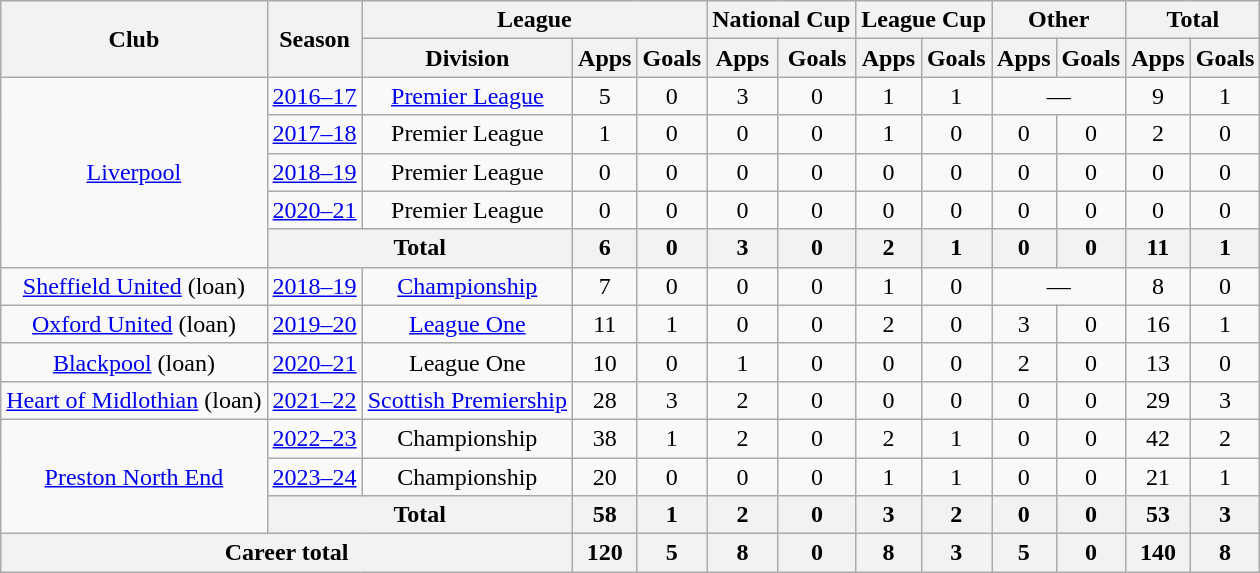<table class="wikitable" style="text-align: center;">
<tr>
<th rowspan="2">Club</th>
<th rowspan="2">Season</th>
<th colspan="3">League</th>
<th colspan="2">National Cup</th>
<th colspan="2">League Cup</th>
<th colspan="2">Other</th>
<th colspan="2">Total</th>
</tr>
<tr>
<th>Division</th>
<th>Apps</th>
<th>Goals</th>
<th>Apps</th>
<th>Goals</th>
<th>Apps</th>
<th>Goals</th>
<th>Apps</th>
<th>Goals</th>
<th>Apps</th>
<th>Goals</th>
</tr>
<tr>
<td rowspan="5"><a href='#'>Liverpool</a></td>
<td><a href='#'>2016–17</a></td>
<td><a href='#'>Premier League</a></td>
<td>5</td>
<td>0</td>
<td>3</td>
<td>0</td>
<td>1</td>
<td>1</td>
<td colspan="2">—</td>
<td>9</td>
<td>1</td>
</tr>
<tr>
<td><a href='#'>2017–18</a></td>
<td>Premier League</td>
<td>1</td>
<td>0</td>
<td>0</td>
<td>0</td>
<td>1</td>
<td>0</td>
<td>0</td>
<td>0</td>
<td>2</td>
<td>0</td>
</tr>
<tr>
<td><a href='#'>2018–19</a></td>
<td>Premier League</td>
<td>0</td>
<td>0</td>
<td>0</td>
<td>0</td>
<td>0</td>
<td>0</td>
<td>0</td>
<td>0</td>
<td>0</td>
<td>0</td>
</tr>
<tr>
<td><a href='#'>2020–21</a></td>
<td>Premier League</td>
<td>0</td>
<td>0</td>
<td>0</td>
<td>0</td>
<td>0</td>
<td>0</td>
<td>0</td>
<td>0</td>
<td>0</td>
<td>0</td>
</tr>
<tr>
<th colspan="2">Total</th>
<th>6</th>
<th>0</th>
<th>3</th>
<th>0</th>
<th>2</th>
<th>1</th>
<th>0</th>
<th>0</th>
<th>11</th>
<th>1</th>
</tr>
<tr>
<td><a href='#'>Sheffield United</a> (loan)</td>
<td><a href='#'>2018–19</a></td>
<td><a href='#'>Championship</a></td>
<td>7</td>
<td>0</td>
<td>0</td>
<td>0</td>
<td>1</td>
<td>0</td>
<td colspan="2">—</td>
<td>8</td>
<td>0</td>
</tr>
<tr>
<td><a href='#'>Oxford United</a> (loan)</td>
<td><a href='#'>2019–20</a></td>
<td><a href='#'>League One</a></td>
<td>11</td>
<td>1</td>
<td>0</td>
<td>0</td>
<td>2</td>
<td>0</td>
<td>3</td>
<td>0</td>
<td>16</td>
<td>1</td>
</tr>
<tr>
<td><a href='#'>Blackpool</a> (loan)</td>
<td><a href='#'>2020–21</a></td>
<td>League One</td>
<td>10</td>
<td>0</td>
<td>1</td>
<td>0</td>
<td>0</td>
<td>0</td>
<td>2</td>
<td>0</td>
<td>13</td>
<td>0</td>
</tr>
<tr>
<td><a href='#'>Heart of Midlothian</a> (loan)</td>
<td><a href='#'>2021–22</a></td>
<td><a href='#'>Scottish Premiership</a></td>
<td>28</td>
<td>3</td>
<td>2</td>
<td>0</td>
<td>0</td>
<td>0</td>
<td>0</td>
<td>0</td>
<td>29</td>
<td>3</td>
</tr>
<tr>
<td rowspan="3"><a href='#'>Preston North End</a></td>
<td><a href='#'>2022–23</a></td>
<td>Championship</td>
<td>38</td>
<td>1</td>
<td>2</td>
<td>0</td>
<td>2</td>
<td>1</td>
<td>0</td>
<td>0</td>
<td>42</td>
<td>2</td>
</tr>
<tr>
<td><a href='#'>2023–24</a></td>
<td>Championship</td>
<td>20</td>
<td>0</td>
<td>0</td>
<td>0</td>
<td>1</td>
<td>1</td>
<td>0</td>
<td>0</td>
<td>21</td>
<td>1</td>
</tr>
<tr>
<th colspan="2">Total</th>
<th>58</th>
<th>1</th>
<th>2</th>
<th>0</th>
<th>3</th>
<th>2</th>
<th>0</th>
<th>0</th>
<th>53</th>
<th>3</th>
</tr>
<tr>
<th colspan="3">Career total</th>
<th>120</th>
<th>5</th>
<th>8</th>
<th>0</th>
<th>8</th>
<th>3</th>
<th>5</th>
<th>0</th>
<th>140</th>
<th>8</th>
</tr>
</table>
